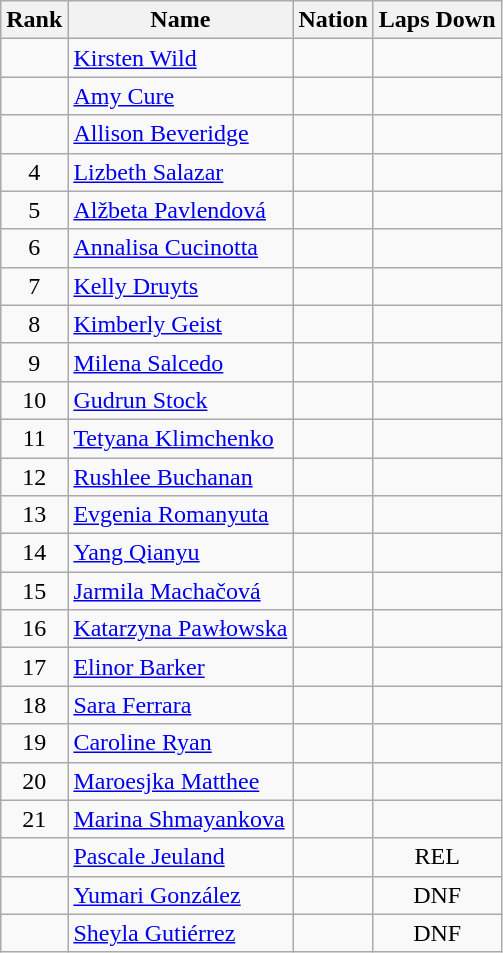<table class="wikitable sortable" style="text-align:center">
<tr>
<th>Rank</th>
<th>Name</th>
<th>Nation</th>
<th>Laps Down</th>
</tr>
<tr>
<td></td>
<td align=left><a href='#'>Kirsten Wild</a></td>
<td align=left></td>
<td></td>
</tr>
<tr>
<td></td>
<td align=left><a href='#'>Amy Cure</a></td>
<td align=left></td>
<td></td>
</tr>
<tr>
<td></td>
<td align=left><a href='#'>Allison Beveridge</a></td>
<td align=left></td>
<td></td>
</tr>
<tr>
<td>4</td>
<td align=left><a href='#'>Lizbeth Salazar</a></td>
<td align=left></td>
<td></td>
</tr>
<tr>
<td>5</td>
<td align=left><a href='#'>Alžbeta Pavlendová</a></td>
<td align=left></td>
<td></td>
</tr>
<tr>
<td>6</td>
<td align=left><a href='#'>Annalisa Cucinotta</a></td>
<td align=left></td>
<td></td>
</tr>
<tr>
<td>7</td>
<td align=left><a href='#'>Kelly Druyts</a></td>
<td align=left></td>
<td></td>
</tr>
<tr>
<td>8</td>
<td align=left><a href='#'>Kimberly Geist</a></td>
<td align=left></td>
<td></td>
</tr>
<tr>
<td>9</td>
<td align=left><a href='#'>Milena Salcedo</a></td>
<td align=left></td>
<td></td>
</tr>
<tr>
<td>10</td>
<td align=left><a href='#'>Gudrun Stock</a></td>
<td align=left></td>
<td></td>
</tr>
<tr>
<td>11</td>
<td align=left><a href='#'>Tetyana Klimchenko</a></td>
<td align=left></td>
<td></td>
</tr>
<tr>
<td>12</td>
<td align=left><a href='#'>Rushlee Buchanan</a></td>
<td align=left></td>
<td></td>
</tr>
<tr>
<td>13</td>
<td align=left><a href='#'>Evgenia Romanyuta</a></td>
<td align=left></td>
<td></td>
</tr>
<tr>
<td>14</td>
<td align=left><a href='#'>Yang Qianyu</a></td>
<td align=left></td>
<td></td>
</tr>
<tr>
<td>15</td>
<td align=left><a href='#'>Jarmila Machačová</a></td>
<td align=left></td>
<td></td>
</tr>
<tr>
<td>16</td>
<td align=left><a href='#'>Katarzyna Pawłowska</a></td>
<td align=left></td>
<td></td>
</tr>
<tr>
<td>17</td>
<td align=left><a href='#'>Elinor Barker</a></td>
<td align=left></td>
<td></td>
</tr>
<tr>
<td>18</td>
<td align=left><a href='#'>Sara Ferrara</a></td>
<td align=left></td>
<td></td>
</tr>
<tr>
<td>19</td>
<td align=left><a href='#'>Caroline Ryan</a></td>
<td align=left></td>
<td></td>
</tr>
<tr>
<td>20</td>
<td align=left><a href='#'>Maroesjka Matthee</a></td>
<td align=left></td>
<td></td>
</tr>
<tr>
<td>21</td>
<td align=left><a href='#'>Marina Shmayankova</a></td>
<td align=left></td>
<td></td>
</tr>
<tr>
<td></td>
<td align=left><a href='#'>Pascale Jeuland</a></td>
<td align=left></td>
<td>REL</td>
</tr>
<tr>
<td></td>
<td align=left><a href='#'>Yumari González</a></td>
<td align=left></td>
<td>DNF</td>
</tr>
<tr>
<td></td>
<td align=left><a href='#'>Sheyla Gutiérrez</a></td>
<td align=left></td>
<td>DNF</td>
</tr>
</table>
